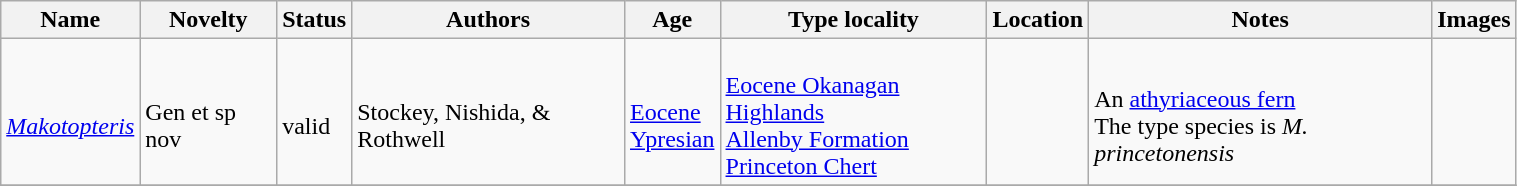<table class="wikitable sortable" align="center" width="80%">
<tr>
<th>Name</th>
<th>Novelty</th>
<th>Status</th>
<th>Authors</th>
<th>Age</th>
<th>Type locality</th>
<th>Location</th>
<th>Notes</th>
<th>Images</th>
</tr>
<tr>
<td><br><em><a href='#'>Makotopteris</a></em></td>
<td><br>Gen et sp nov</td>
<td><br>valid</td>
<td><br>Stockey, Nishida, & Rothwell</td>
<td><br><a href='#'>Eocene</a><br><a href='#'>Ypresian</a></td>
<td><br><a href='#'>Eocene Okanagan Highlands</a><br><a href='#'>Allenby Formation</a><br><a href='#'>Princeton Chert</a></td>
<td><br><br></td>
<td><br>An <a href='#'>athyriaceous fern</a><br> The type species is <em>M. princetonensis</em></td>
<td></td>
</tr>
<tr>
</tr>
</table>
